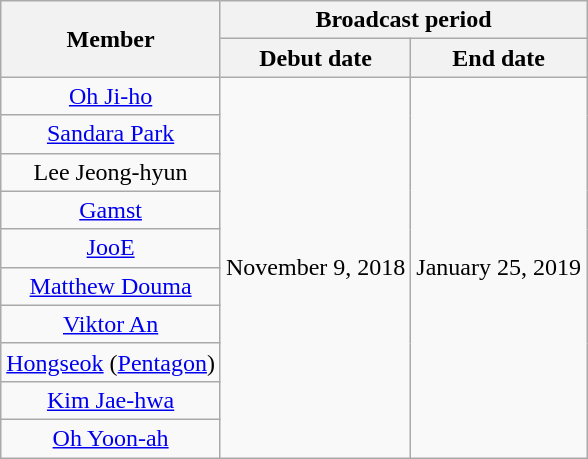<table class="wikitable" style="text-align:center;">
<tr>
<th rowspan=2>Member</th>
<th colspan=2>Broadcast period</th>
</tr>
<tr>
<th>Debut date</th>
<th>End date</th>
</tr>
<tr>
<td><a href='#'>Oh Ji-ho</a></td>
<td rowspan=10>November 9, 2018</td>
<td rowspan=10>January 25, 2019</td>
</tr>
<tr>
<td><a href='#'>Sandara Park</a></td>
</tr>
<tr>
<td>Lee Jeong-hyun</td>
</tr>
<tr>
<td><a href='#'>Gamst</a></td>
</tr>
<tr>
<td><a href='#'>JooE</a></td>
</tr>
<tr>
<td><a href='#'>Matthew Douma</a></td>
</tr>
<tr>
<td><a href='#'>Viktor An</a></td>
</tr>
<tr>
<td><a href='#'>Hongseok</a> (<a href='#'>Pentagon</a>)</td>
</tr>
<tr>
<td><a href='#'>Kim Jae-hwa</a></td>
</tr>
<tr>
<td><a href='#'>Oh Yoon-ah</a></td>
</tr>
</table>
